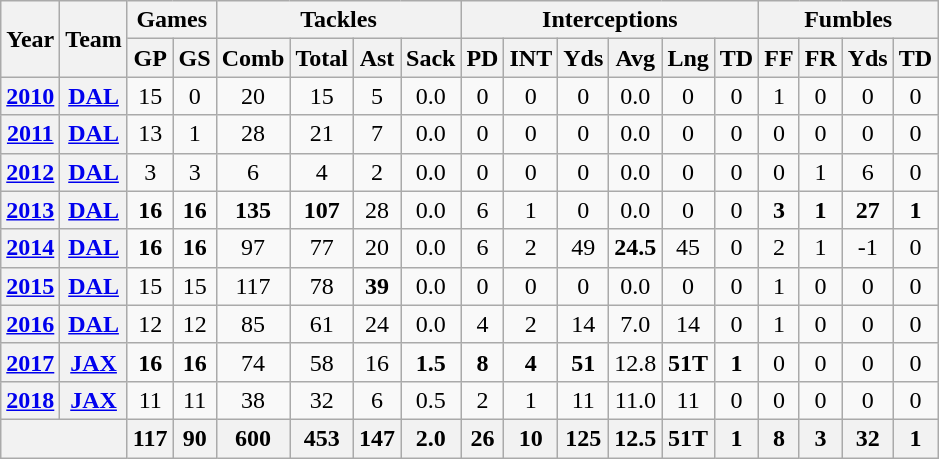<table class="wikitable" style="text-align:center">
<tr>
<th rowspan="2">Year</th>
<th rowspan="2">Team</th>
<th colspan="2">Games</th>
<th colspan="4">Tackles</th>
<th colspan="6">Interceptions</th>
<th colspan="4">Fumbles</th>
</tr>
<tr>
<th>GP</th>
<th>GS</th>
<th>Comb</th>
<th>Total</th>
<th>Ast</th>
<th>Sack</th>
<th>PD</th>
<th>INT</th>
<th>Yds</th>
<th>Avg</th>
<th>Lng</th>
<th>TD</th>
<th>FF</th>
<th>FR</th>
<th>Yds</th>
<th>TD</th>
</tr>
<tr>
<th><a href='#'>2010</a></th>
<th><a href='#'>DAL</a></th>
<td>15</td>
<td>0</td>
<td>20</td>
<td>15</td>
<td>5</td>
<td>0.0</td>
<td>0</td>
<td>0</td>
<td>0</td>
<td>0.0</td>
<td>0</td>
<td>0</td>
<td>1</td>
<td>0</td>
<td>0</td>
<td>0</td>
</tr>
<tr>
<th><a href='#'>2011</a></th>
<th><a href='#'>DAL</a></th>
<td>13</td>
<td>1</td>
<td>28</td>
<td>21</td>
<td>7</td>
<td>0.0</td>
<td>0</td>
<td>0</td>
<td>0</td>
<td>0.0</td>
<td>0</td>
<td>0</td>
<td>0</td>
<td>0</td>
<td>0</td>
<td>0</td>
</tr>
<tr>
<th><a href='#'>2012</a></th>
<th><a href='#'>DAL</a></th>
<td>3</td>
<td>3</td>
<td>6</td>
<td>4</td>
<td>2</td>
<td>0.0</td>
<td>0</td>
<td>0</td>
<td>0</td>
<td>0.0</td>
<td>0</td>
<td>0</td>
<td>0</td>
<td>1</td>
<td>6</td>
<td>0</td>
</tr>
<tr>
<th><a href='#'>2013</a></th>
<th><a href='#'>DAL</a></th>
<td><strong>16</strong></td>
<td><strong>16</strong></td>
<td><strong>135</strong></td>
<td><strong>107</strong></td>
<td>28</td>
<td>0.0</td>
<td>6</td>
<td>1</td>
<td>0</td>
<td>0.0</td>
<td>0</td>
<td>0</td>
<td><strong>3</strong></td>
<td><strong>1</strong></td>
<td><strong>27</strong></td>
<td><strong>1</strong></td>
</tr>
<tr>
<th><a href='#'>2014</a></th>
<th><a href='#'>DAL</a></th>
<td><strong>16</strong></td>
<td><strong>16</strong></td>
<td>97</td>
<td>77</td>
<td>20</td>
<td>0.0</td>
<td>6</td>
<td>2</td>
<td>49</td>
<td><strong>24.5</strong></td>
<td>45</td>
<td>0</td>
<td>2</td>
<td>1</td>
<td>-1</td>
<td>0</td>
</tr>
<tr>
<th><a href='#'>2015</a></th>
<th><a href='#'>DAL</a></th>
<td>15</td>
<td>15</td>
<td>117</td>
<td>78</td>
<td><strong>39</strong></td>
<td>0.0</td>
<td>0</td>
<td>0</td>
<td>0</td>
<td>0.0</td>
<td>0</td>
<td>0</td>
<td>1</td>
<td>0</td>
<td>0</td>
<td>0</td>
</tr>
<tr>
<th><a href='#'>2016</a></th>
<th><a href='#'>DAL</a></th>
<td>12</td>
<td>12</td>
<td>85</td>
<td>61</td>
<td>24</td>
<td>0.0</td>
<td>4</td>
<td>2</td>
<td>14</td>
<td>7.0</td>
<td>14</td>
<td>0</td>
<td>1</td>
<td>0</td>
<td>0</td>
<td>0</td>
</tr>
<tr>
<th><a href='#'>2017</a></th>
<th><a href='#'>JAX</a></th>
<td><strong>16</strong></td>
<td><strong>16</strong></td>
<td>74</td>
<td>58</td>
<td>16</td>
<td><strong>1.5</strong></td>
<td><strong>8</strong></td>
<td><strong>4</strong></td>
<td><strong>51</strong></td>
<td>12.8</td>
<td><strong>51T</strong></td>
<td><strong>1</strong></td>
<td>0</td>
<td>0</td>
<td>0</td>
<td>0</td>
</tr>
<tr>
<th><a href='#'>2018</a></th>
<th><a href='#'>JAX</a></th>
<td>11</td>
<td>11</td>
<td>38</td>
<td>32</td>
<td>6</td>
<td>0.5</td>
<td>2</td>
<td>1</td>
<td>11</td>
<td>11.0</td>
<td>11</td>
<td>0</td>
<td>0</td>
<td>0</td>
<td>0</td>
<td>0</td>
</tr>
<tr>
<th colspan=2></th>
<th>117</th>
<th>90</th>
<th>600</th>
<th>453</th>
<th>147</th>
<th>2.0</th>
<th>26</th>
<th>10</th>
<th>125</th>
<th>12.5</th>
<th>51T</th>
<th>1</th>
<th>8</th>
<th>3</th>
<th>32</th>
<th>1</th>
</tr>
</table>
